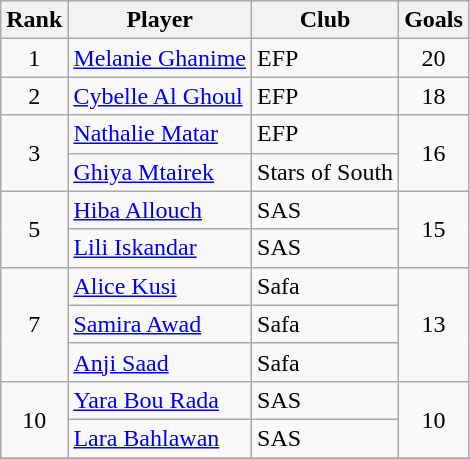<table class="wikitable" style="text-align:center">
<tr>
<th>Rank</th>
<th>Player</th>
<th>Club</th>
<th>Goals</th>
</tr>
<tr>
<td>1</td>
<td align=left><a href='#'>Melanie Ghanime</a></td>
<td align=left>EFP</td>
<td>20</td>
</tr>
<tr>
<td>2</td>
<td align=left><a href='#'>Cybelle Al Ghoul</a></td>
<td align=left>EFP</td>
<td>18</td>
</tr>
<tr>
<td rowspan="2">3</td>
<td align="left"><a href='#'>Nathalie Matar</a></td>
<td align="left">EFP</td>
<td rowspan="2">16</td>
</tr>
<tr>
<td align=left><a href='#'>Ghiya Mtairek</a></td>
<td align=left>Stars of South</td>
</tr>
<tr>
<td rowspan="2">5</td>
<td align="left"><a href='#'>Hiba Allouch</a></td>
<td align="left">SAS</td>
<td rowspan="2">15</td>
</tr>
<tr>
<td align=left><a href='#'>Lili Iskandar</a></td>
<td align=left>SAS</td>
</tr>
<tr>
<td rowspan="3">7</td>
<td align=left><a href='#'>Alice Kusi</a></td>
<td align=left>Safa</td>
<td rowspan="3">13</td>
</tr>
<tr>
<td align="left"><a href='#'>Samira Awad</a></td>
<td align="left">Safa</td>
</tr>
<tr>
<td align="left"><a href='#'>Anji Saad</a></td>
<td align="left">Safa</td>
</tr>
<tr>
<td rowspan="2">10</td>
<td align="left"><a href='#'>Yara Bou Rada</a></td>
<td align="left">SAS</td>
<td rowspan="2">10</td>
</tr>
<tr>
<td align="left"><a href='#'>Lara Bahlawan</a></td>
<td align="left">SAS</td>
</tr>
<tr>
</tr>
</table>
